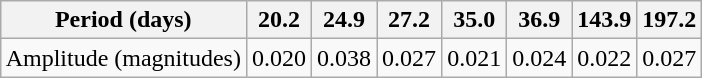<table class="wikitable" style="align: center; margin-left: auto; margin-right: auto; border: none;">
<tr>
<th>Period <span>(days)</span></th>
<th>20.2</th>
<th>24.9</th>
<th>27.2</th>
<th>35.0</th>
<th>36.9</th>
<th>143.9</th>
<th>197.2</th>
</tr>
<tr>
<td>Amplitude <span>(magnitudes)</span></td>
<td>0.020</td>
<td>0.038</td>
<td>0.027</td>
<td>0.021</td>
<td>0.024</td>
<td>0.022</td>
<td>0.027</td>
</tr>
</table>
